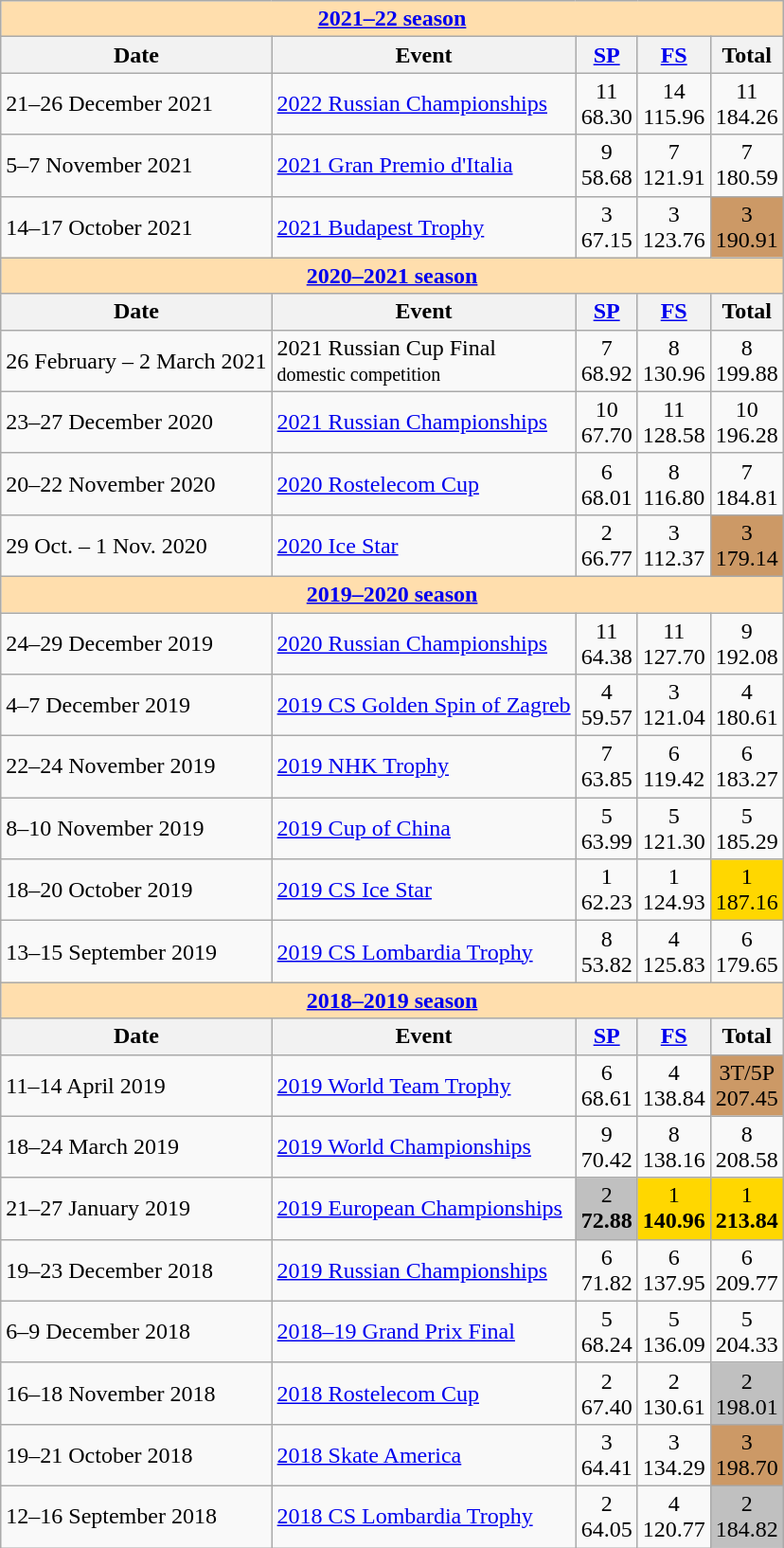<table class="wikitable">
<tr>
<th style="background-color: #ffdead;" colspan=6><a href='#'>2021–22 season</a></th>
</tr>
<tr>
<th>Date</th>
<th>Event</th>
<th><a href='#'>SP</a></th>
<th><a href='#'>FS</a></th>
<th>Total</th>
</tr>
<tr>
<td>21–26 December 2021</td>
<td><a href='#'>2022 Russian Championships</a></td>
<td align=center>11 <br> 68.30</td>
<td align=center>14 <br> 115.96</td>
<td align=center>11 <br> 184.26</td>
</tr>
<tr>
<td>5–7 November 2021</td>
<td><a href='#'>2021 Gran Premio d'Italia</a></td>
<td align=center>9 <br> 58.68</td>
<td align=center>7 <br> 121.91</td>
<td align=center>7 <br> 180.59</td>
</tr>
<tr>
<td>14–17 October 2021</td>
<td><a href='#'>2021 Budapest Trophy</a></td>
<td align=center>3 <br> 67.15</td>
<td align=center>3 <br> 123.76</td>
<td align=center bgcolor=cc9966>3 <br> 190.91</td>
</tr>
<tr>
<td style="background-color: #ffdead; " colspan=5 align=center><a href='#'><strong>2020–2021 season</strong></a></td>
</tr>
<tr>
<th>Date</th>
<th>Event</th>
<th><a href='#'>SP</a></th>
<th><a href='#'>FS</a></th>
<th>Total</th>
</tr>
<tr>
<td>26 February – 2 March 2021</td>
<td>2021 Russian Cup Final <br> <small>domestic competition</small></td>
<td align=center>7 <br> 68.92</td>
<td align=center>8 <br> 130.96</td>
<td align=center>8 <br> 199.88</td>
</tr>
<tr>
<td>23–27 December 2020</td>
<td><a href='#'>2021 Russian Championships</a></td>
<td align=center>10 <br> 67.70</td>
<td align=center>11 <br> 128.58</td>
<td align=center>10 <br> 196.28</td>
</tr>
<tr>
<td>20–22 November 2020</td>
<td><a href='#'>2020 Rostelecom Cup</a></td>
<td align=center>6 <br> 68.01</td>
<td align=center>8 <br> 116.80</td>
<td align=center>7 <br> 184.81</td>
</tr>
<tr>
<td>29 Oct. – 1 Nov. 2020</td>
<td><a href='#'>2020 Ice Star</a></td>
<td align=center>2 <br> 66.77</td>
<td align=center>3 <br> 112.37</td>
<td align=center bgcolor=cc9966>3 <br> 179.14</td>
</tr>
<tr>
<td style="background-color: #ffdead; " colspan=5 align=center><a href='#'><strong>2019–2020 season</strong></a></td>
</tr>
<tr>
<td>24–29 December 2019</td>
<td><a href='#'>2020 Russian Championships</a></td>
<td align=center>11 <br> 64.38</td>
<td align=center>11 <br> 127.70</td>
<td align=center>9 <br> 192.08</td>
</tr>
<tr>
<td>4–7 December 2019</td>
<td><a href='#'>2019 CS Golden Spin of Zagreb</a></td>
<td align=center>4 <br> 59.57</td>
<td align=center>3 <br> 121.04</td>
<td align=center>4 <br> 180.61</td>
</tr>
<tr>
<td>22–24 November 2019</td>
<td><a href='#'>2019 NHK Trophy</a></td>
<td align=center>7 <br> 63.85</td>
<td align=center>6 <br> 119.42</td>
<td align=center>6 <br> 183.27</td>
</tr>
<tr>
<td>8–10 November 2019</td>
<td><a href='#'>2019 Cup of China</a></td>
<td align=center>5 <br> 63.99</td>
<td align=center>5 <br> 121.30</td>
<td align=center>5 <br> 185.29</td>
</tr>
<tr>
<td>18–20 October 2019</td>
<td><a href='#'>2019 CS Ice Star</a></td>
<td align=center>1 <br> 62.23</td>
<td align=center>1 <br> 124.93</td>
<td align=center bgcolor=gold>1 <br> 187.16</td>
</tr>
<tr>
<td>13–15 September 2019</td>
<td><a href='#'>2019 CS Lombardia Trophy</a></td>
<td align=center>8 <br> 53.82</td>
<td align=center>4 <br> 125.83</td>
<td align=center>6 <br> 179.65</td>
</tr>
<tr>
<td style="background-color: #ffdead; " colspan=5 align=center><a href='#'><strong>2018–2019 season</strong></a></td>
</tr>
<tr>
<th>Date</th>
<th>Event</th>
<th><a href='#'>SP</a></th>
<th><a href='#'>FS</a></th>
<th>Total</th>
</tr>
<tr>
<td>11–14 April 2019</td>
<td><a href='#'>2019 World Team Trophy</a></td>
<td align=center>6 <br> 68.61</td>
<td align=center>4 <br> 138.84</td>
<td align=center bgcolor=cc9966>3T/5P <br> 207.45</td>
</tr>
<tr>
<td>18–24 March 2019</td>
<td><a href='#'>2019 World Championships</a></td>
<td align=center>9 <br> 70.42</td>
<td align=center>8 <br> 138.16</td>
<td align=center>8 <br> 208.58</td>
</tr>
<tr>
<td>21–27 January 2019</td>
<td><a href='#'>2019 European Championships</a></td>
<td align=center bgcolor=silver>2 <br> <strong>72.88</strong></td>
<td align=center bgcolor=gold>1 <br> <strong>140.96</strong></td>
<td align=center bgcolor=gold>1 <br> <strong>213.84</strong></td>
</tr>
<tr>
<td>19–23 December 2018</td>
<td><a href='#'>2019 Russian Championships</a></td>
<td align=center>6 <br> 71.82</td>
<td align=center>6 <br> 137.95</td>
<td align=center>6 <br> 209.77</td>
</tr>
<tr>
<td>6–9 December 2018</td>
<td><a href='#'>2018–19 Grand Prix Final</a></td>
<td align=center>5 <br> 68.24</td>
<td align=center>5 <br> 136.09</td>
<td align=center>5 <br> 204.33</td>
</tr>
<tr>
<td>16–18 November 2018</td>
<td><a href='#'>2018 Rostelecom Cup</a></td>
<td align=center>2 <br> 67.40</td>
<td align=center>2 <br> 130.61</td>
<td align=center bgcolor=silver>2 <br> 198.01</td>
</tr>
<tr>
<td>19–21 October 2018</td>
<td><a href='#'>2018 Skate America</a></td>
<td align=center>3 <br> 64.41</td>
<td align=center>3 <br> 134.29</td>
<td align=center bgcolor=cc9966>3 <br> 198.70</td>
</tr>
<tr>
<td>12–16 September 2018</td>
<td><a href='#'>2018 CS Lombardia Trophy</a></td>
<td align=center>2 <br> 64.05</td>
<td align=center>4 <br> 120.77</td>
<td align=center bgcolor=silver>2 <br> 184.82</td>
</tr>
</table>
